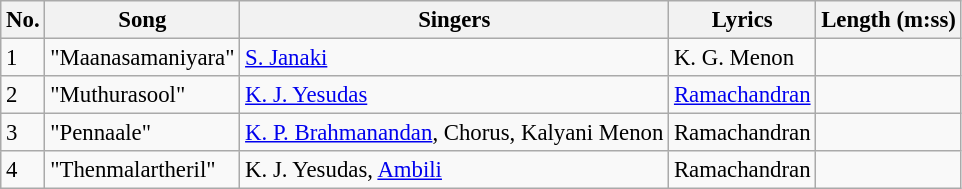<table class="wikitable" style="font-size:95%;">
<tr>
<th>No.</th>
<th>Song</th>
<th>Singers</th>
<th>Lyrics</th>
<th>Length (m:ss)</th>
</tr>
<tr>
<td>1</td>
<td>"Maanasamaniyara"</td>
<td><a href='#'>S. Janaki</a></td>
<td>K. G. Menon</td>
<td></td>
</tr>
<tr>
<td>2</td>
<td>"Muthurasool"</td>
<td><a href='#'>K. J. Yesudas</a></td>
<td><a href='#'>Ramachandran</a></td>
<td></td>
</tr>
<tr>
<td>3</td>
<td>"Pennaale"</td>
<td><a href='#'>K. P. Brahmanandan</a>, Chorus, Kalyani Menon</td>
<td>Ramachandran</td>
<td></td>
</tr>
<tr>
<td>4</td>
<td>"Thenmalartheril"</td>
<td>K. J. Yesudas, <a href='#'>Ambili</a></td>
<td>Ramachandran</td>
<td></td>
</tr>
</table>
